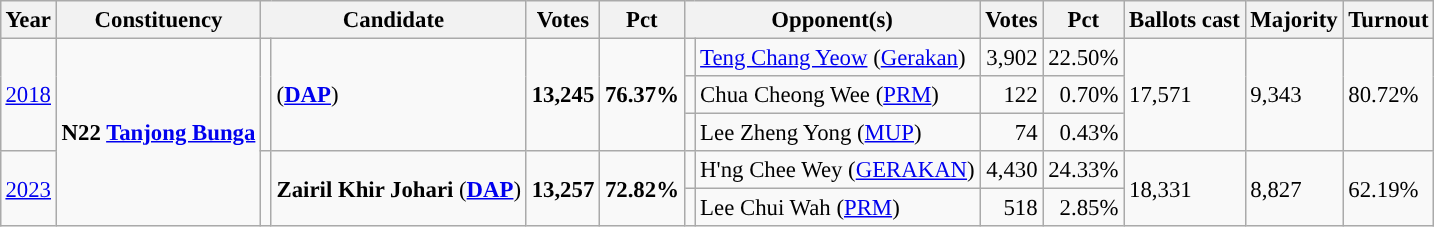<table class="wikitable" style="margin:0.5em ; font-size:95%">
<tr>
<th>Year</th>
<th>Constituency</th>
<th colspan=2>Candidate</th>
<th>Votes</th>
<th>Pct</th>
<th colspan=2>Opponent(s)</th>
<th>Votes</th>
<th>Pct</th>
<th>Ballots cast</th>
<th>Majority</th>
<th>Turnout</th>
</tr>
<tr>
<td rowspan="3"><a href='#'>2018</a></td>
<td rowspan=5><strong>N22 <a href='#'>Tanjong Bunga</a></strong></td>
<td rowspan="3" ></td>
<td rowspan="3"> (<a href='#'><strong>DAP</strong></a>)</td>
<td rowspan="3" align=right><strong>13,245</strong></td>
<td rowspan="3"><strong>76.37%</strong></td>
<td></td>
<td><a href='#'>Teng Chang Yeow</a> (<a href='#'>Gerakan</a>)</td>
<td align=right>3,902</td>
<td>22.50%</td>
<td rowspan="3">17,571</td>
<td rowspan="3">9,343</td>
<td rowspan="3">80.72%</td>
</tr>
<tr>
<td bgcolor=></td>
<td>Chua Cheong Wee (<a href='#'>PRM</a>)</td>
<td align=right>122</td>
<td align=right>0.70%</td>
</tr>
<tr>
<td style="background-color: "></td>
<td>Lee Zheng Yong (<a href='#'>MUP</a>)</td>
<td align=right>74</td>
<td align=right>0.43%</td>
</tr>
<tr>
<td rowspan=2><a href='#'>2023</a></td>
<td rowspan=2 ></td>
<td rowspan=2><strong>Zairil Khir Johari</strong> (<a href='#'><strong>DAP</strong></a>)</td>
<td rowspan=2 align=right><strong>13,257</strong></td>
<td rowspan=2><strong>72.82%</strong></td>
<td></td>
<td>H'ng Chee Wey (<a href='#'>GERAKAN</a>)</td>
<td align=right>4,430</td>
<td>24.33%</td>
<td rowspan=2>18,331</td>
<td rowspan=2>8,827</td>
<td rowspan=2>62.19%</td>
</tr>
<tr>
<td bgcolor=></td>
<td>Lee Chui Wah (<a href='#'>PRM</a>)</td>
<td align=right>518</td>
<td align=right>2.85%</td>
</tr>
</table>
